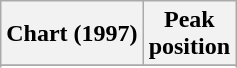<table class="wikitable plainrowheaders">
<tr>
<th>Chart (1997)</th>
<th>Peak<br>position</th>
</tr>
<tr>
</tr>
<tr>
</tr>
</table>
